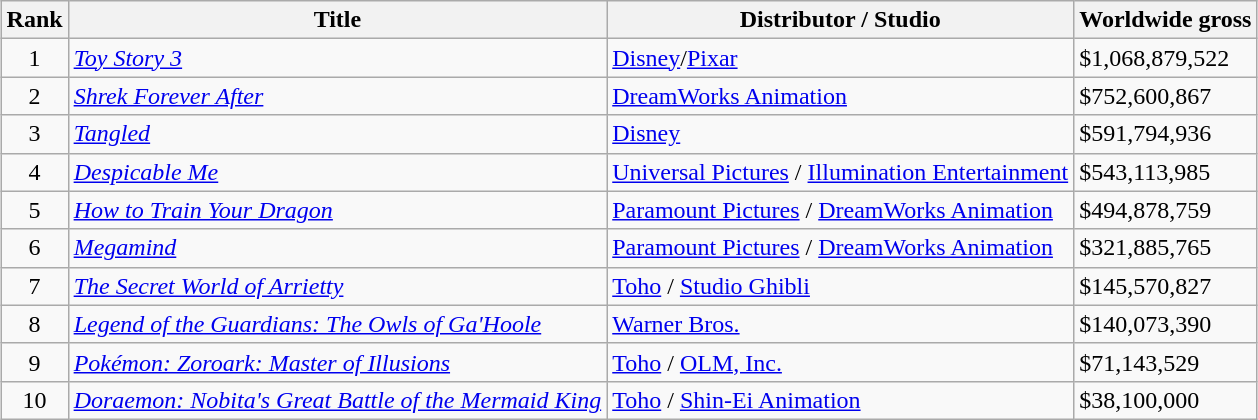<table class="wikitable sortable" style="margin:auto; margin:auto;">
<tr>
<th>Rank</th>
<th>Title</th>
<th>Distributor / Studio</th>
<th>Worldwide gross</th>
</tr>
<tr>
<td align="center">1</td>
<td><em><a href='#'>Toy Story 3</a></em></td>
<td><a href='#'>Disney</a>/<a href='#'>Pixar</a></td>
<td>$1,068,879,522</td>
</tr>
<tr>
<td align="center">2</td>
<td><em><a href='#'>Shrek Forever After</a></em></td>
<td><a href='#'>DreamWorks Animation</a></td>
<td>$752,600,867</td>
</tr>
<tr>
<td align="center">3</td>
<td><em><a href='#'>Tangled</a></em></td>
<td><a href='#'>Disney</a></td>
<td>$591,794,936</td>
</tr>
<tr>
<td align="center">4</td>
<td><em><a href='#'>Despicable Me</a></em></td>
<td><a href='#'>Universal Pictures</a> / <a href='#'>Illumination Entertainment</a></td>
<td>$543,113,985</td>
</tr>
<tr>
<td align="center">5</td>
<td><em><a href='#'>How to Train Your Dragon</a></em></td>
<td><a href='#'>Paramount Pictures</a> / <a href='#'>DreamWorks Animation</a></td>
<td>$494,878,759</td>
</tr>
<tr>
<td align="center">6</td>
<td><em><a href='#'>Megamind</a></em></td>
<td><a href='#'>Paramount Pictures</a> / <a href='#'>DreamWorks Animation</a></td>
<td>$321,885,765</td>
</tr>
<tr>
<td align="center">7</td>
<td><em><a href='#'>The Secret World of Arrietty</a></em></td>
<td><a href='#'>Toho</a> / <a href='#'>Studio Ghibli</a></td>
<td>$145,570,827</td>
</tr>
<tr>
<td align="center">8</td>
<td><em><a href='#'>Legend of the Guardians: The Owls of Ga'Hoole</a></em></td>
<td><a href='#'>Warner Bros.</a></td>
<td>$140,073,390</td>
</tr>
<tr>
<td align="center">9</td>
<td><em><a href='#'>Pokémon: Zoroark: Master of Illusions</a></em></td>
<td><a href='#'>Toho</a> / <a href='#'>OLM, Inc.</a></td>
<td>$71,143,529</td>
</tr>
<tr>
<td align="center">10</td>
<td><em><a href='#'>Doraemon: Nobita's Great Battle of the Mermaid King</a></em></td>
<td><a href='#'>Toho</a> / <a href='#'>Shin-Ei Animation</a></td>
<td>$38,100,000</td>
</tr>
</table>
